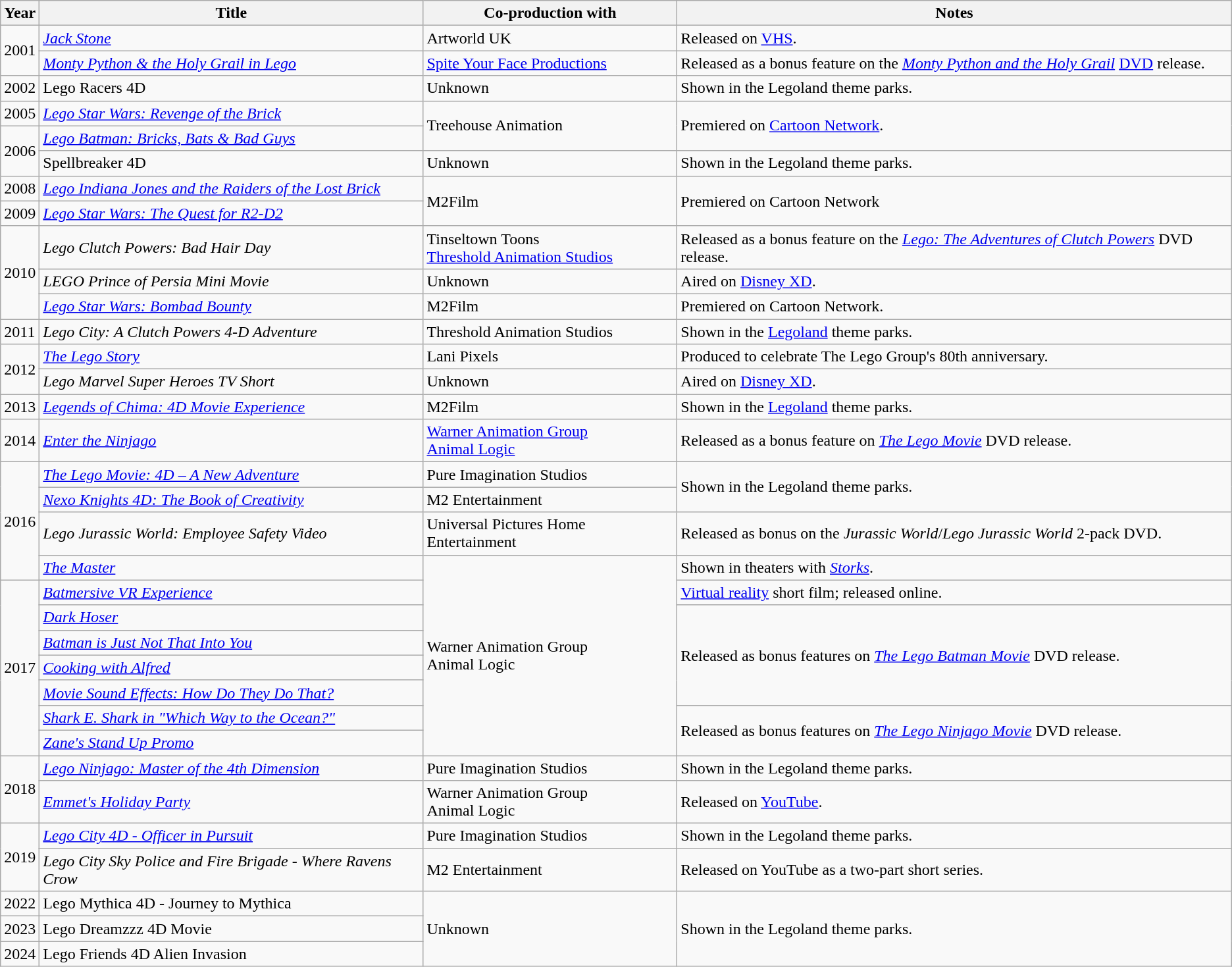<table class="wikitable">
<tr>
<th>Year</th>
<th>Title</th>
<th>Co-production with</th>
<th>Notes</th>
</tr>
<tr>
<td rowspan="2">2001</td>
<td><em><a href='#'>Jack Stone</a></em></td>
<td>Artworld UK</td>
<td>Released on <a href='#'>VHS</a>.</td>
</tr>
<tr>
<td><em><a href='#'>Monty Python & the Holy Grail in Lego</a></em></td>
<td><a href='#'>Spite Your Face Productions</a></td>
<td>Released as a bonus feature on the <em><a href='#'>Monty Python and the Holy Grail</a></em> <a href='#'>DVD</a> release.</td>
</tr>
<tr>
<td>2002</td>
<td>Lego Racers 4D</td>
<td>Unknown</td>
<td>Shown in the Legoland theme parks.</td>
</tr>
<tr>
<td>2005</td>
<td><em><a href='#'>Lego Star Wars: Revenge of the Brick</a></em></td>
<td rowspan="2">Treehouse Animation</td>
<td rowspan="2">Premiered on <a href='#'>Cartoon Network</a>.</td>
</tr>
<tr>
<td rowspan="2">2006</td>
<td><em><a href='#'>Lego Batman: Bricks, Bats & Bad Guys</a></em></td>
</tr>
<tr>
<td>Spellbreaker 4D</td>
<td>Unknown</td>
<td>Shown in the Legoland theme parks.</td>
</tr>
<tr>
<td>2008</td>
<td><em><a href='#'>Lego Indiana Jones and the Raiders of the Lost Brick</a></em></td>
<td rowspan="2">M2Film</td>
<td rowspan="2">Premiered on Cartoon Network</td>
</tr>
<tr>
<td>2009</td>
<td><em><a href='#'>Lego Star Wars: The Quest for R2-D2</a></em></td>
</tr>
<tr>
<td rowspan="3">2010</td>
<td><em>Lego Clutch Powers: Bad Hair Day</em></td>
<td>Tinseltown Toons<br><a href='#'>Threshold Animation Studios</a></td>
<td>Released as a bonus feature on the <em><a href='#'>Lego: The Adventures of Clutch Powers</a></em> DVD release.</td>
</tr>
<tr>
<td><em>LEGO Prince of Persia Mini Movie</em></td>
<td>Unknown</td>
<td>Aired on <a href='#'>Disney XD</a>.</td>
</tr>
<tr>
<td><em><a href='#'>Lego Star Wars: Bombad Bounty</a></em></td>
<td>M2Film</td>
<td>Premiered on Cartoon Network.</td>
</tr>
<tr>
<td>2011</td>
<td><em>Lego City: A Clutch Powers 4-D Adventure</em></td>
<td>Threshold Animation Studios</td>
<td>Shown in the <a href='#'>Legoland</a> theme parks.</td>
</tr>
<tr>
<td rowspan="2">2012</td>
<td><em><a href='#'>The Lego Story</a></em></td>
<td>Lani Pixels</td>
<td>Produced to celebrate The Lego Group's 80th anniversary.</td>
</tr>
<tr>
<td><em>Lego Marvel Super Heroes TV Short</em></td>
<td>Unknown</td>
<td>Aired on <a href='#'>Disney XD</a>.</td>
</tr>
<tr>
<td>2013</td>
<td><em><a href='#'>Legends of Chima: 4D Movie Experience</a></em></td>
<td>M2Film</td>
<td>Shown in the <a href='#'>Legoland</a> theme parks.</td>
</tr>
<tr>
<td>2014</td>
<td><em><a href='#'>Enter the Ninjago</a></em></td>
<td><a href='#'>Warner Animation Group</a><br><a href='#'>Animal Logic</a></td>
<td>Released as a bonus feature on <em><a href='#'>The Lego Movie</a></em> DVD release.</td>
</tr>
<tr>
<td rowspan="4">2016</td>
<td><em><a href='#'>The Lego Movie: 4D – A New Adventure</a></em></td>
<td>Pure Imagination Studios</td>
<td rowspan="2">Shown in the Legoland theme parks.</td>
</tr>
<tr>
<td><em><a href='#'>Nexo Knights 4D: The Book of Creativity</a></em></td>
<td>M2 Entertainment</td>
</tr>
<tr>
<td><em>Lego Jurassic World: Employee Safety Video</em></td>
<td>Universal Pictures Home Entertainment</td>
<td>Released as bonus on the <em>Jurassic World</em>/<em>Lego Jurassic World</em> 2-pack DVD.</td>
</tr>
<tr>
<td><em><a href='#'>The Master</a></em></td>
<td rowspan="8">Warner Animation Group<br>Animal Logic</td>
<td>Shown in theaters with <em><a href='#'>Storks</a></em>.</td>
</tr>
<tr>
<td rowspan="7">2017</td>
<td><em><a href='#'>Batmersive VR Experience</a></em></td>
<td><a href='#'>Virtual reality</a> short film; released online.</td>
</tr>
<tr>
<td><em><a href='#'>Dark Hoser</a></em></td>
<td rowspan="4">Released as bonus features on <em><a href='#'>The Lego Batman Movie</a></em> DVD release.</td>
</tr>
<tr>
<td><em><a href='#'>Batman is Just Not That Into You</a></em></td>
</tr>
<tr>
<td><em><a href='#'>Cooking with Alfred</a></em></td>
</tr>
<tr>
<td><em><a href='#'>Movie Sound Effects: How Do They Do That?</a></em></td>
</tr>
<tr>
<td><em><a href='#'>Shark E. Shark in "Which Way to the Ocean?"</a></em></td>
<td rowspan="2">Released as bonus features on <em><a href='#'>The Lego Ninjago Movie</a></em> DVD release.</td>
</tr>
<tr>
<td><em><a href='#'>Zane's Stand Up Promo</a></em></td>
</tr>
<tr>
<td rowspan="2">2018</td>
<td><em><a href='#'>Lego Ninjago: Master of the 4th Dimension</a></em></td>
<td>Pure Imagination Studios</td>
<td>Shown in the Legoland theme parks.</td>
</tr>
<tr>
<td><em><a href='#'>Emmet's Holiday Party</a></em></td>
<td>Warner Animation Group<br>Animal Logic</td>
<td>Released on <a href='#'>YouTube</a>.</td>
</tr>
<tr>
<td rowspan="2">2019</td>
<td><em><a href='#'>Lego City 4D - Officer in Pursuit</a></em></td>
<td>Pure Imagination Studios</td>
<td>Shown in the Legoland theme parks.</td>
</tr>
<tr>
<td><em>Lego City Sky Police and Fire Brigade - Where Ravens Crow</em></td>
<td>M2 Entertainment</td>
<td>Released on YouTube as a two-part short series.</td>
</tr>
<tr>
<td>2022</td>
<td>Lego Mythica 4D - Journey to Mythica</td>
<td rowspan="3">Unknown</td>
<td rowspan="3">Shown in the Legoland theme parks.</td>
</tr>
<tr>
<td>2023</td>
<td>Lego Dreamzzz 4D Movie</td>
</tr>
<tr>
<td>2024</td>
<td>Lego Friends 4D Alien Invasion</td>
</tr>
</table>
